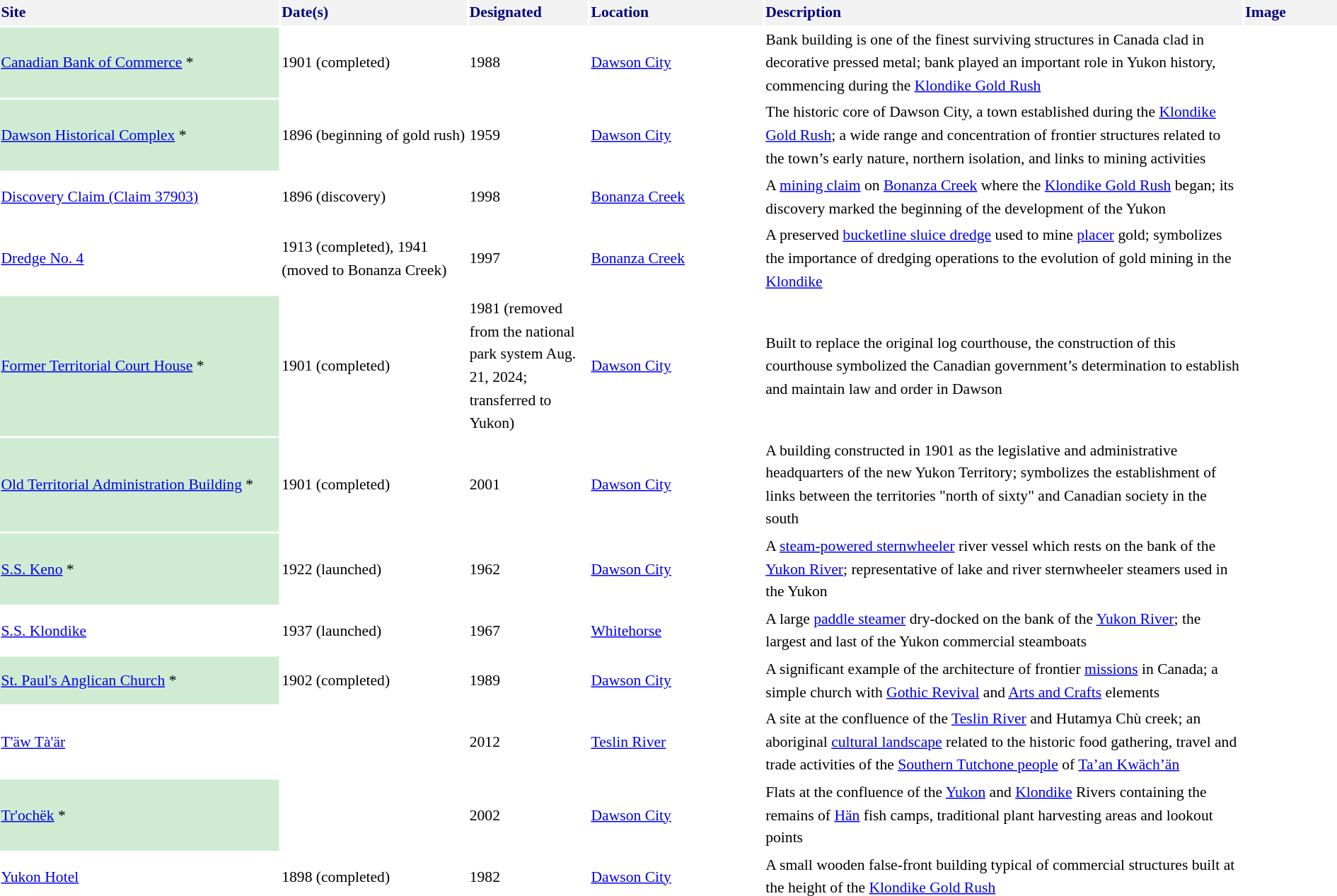<table class="wiki table sortable" style="font-size:90%;width:100%;border:0px;text-align:left;line-height:150%;">
<tr>
<th style="background-color:#f2f2f2; color: #000080" width="21%">Site</th>
<th style="background-color:#f2f2f2; color: #000080" width="14%">Date(s)</th>
<th style="background-color:#f2f2f2; color: #000080" width="9%">Designated</th>
<th style="background-color:#f2f2f2; color: #000080" width="13%">Location</th>
<th style="background-color:#f2f2f2; color: #000080" width="36%" class="unsortable">Description</th>
<th style="background-color:#f2f2f2; color: #000080" width="7%" class="unsortable">Image</th>
</tr>
<tr>
<td bgcolor=#cfecd2 scope=row><a href='#'>Canadian Bank of Commerce</a> *</td>
<td>1901 (completed)</td>
<td>1988</td>
<td><a href='#'>Dawson City</a><br></td>
<td>Bank building is one of the finest surviving structures in Canada clad in decorative pressed metal; bank played an important role in Yukon history, commencing during the <a href='#'>Klondike Gold Rush</a></td>
<td></td>
</tr>
<tr>
<td bgcolor=#cfecd2 scope=row><a href='#'>Dawson Historical Complex</a> * </td>
<td>1896 (beginning of gold rush)</td>
<td>1959</td>
<td><a href='#'>Dawson City</a><br></td>
<td>The historic core of Dawson City, a town established during the <a href='#'>Klondike Gold Rush</a>; a wide range and concentration of frontier structures related to the town’s early nature, northern isolation, and links to mining activities</td>
<td></td>
</tr>
<tr>
<td><a href='#'>Discovery Claim (Claim 37903)</a></td>
<td>1896 (discovery)</td>
<td>1998</td>
<td><a href='#'>Bonanza Creek</a><br></td>
<td>A <a href='#'>mining claim</a> on <a href='#'>Bonanza Creek</a> where the <a href='#'>Klondike Gold Rush</a> began; its discovery marked the beginning of the development of the Yukon</td>
<td></td>
</tr>
<tr>
<td><a href='#'>Dredge No. 4</a></td>
<td>1913 (completed), 1941 (moved to Bonanza Creek)</td>
<td>1997</td>
<td><a href='#'>Bonanza Creek</a><br></td>
<td>A preserved <a href='#'>bucketline sluice dredge</a> used to mine <a href='#'>placer</a> gold; symbolizes the importance of dredging operations to the evolution of gold mining in the <a href='#'>Klondike</a></td>
<td></td>
</tr>
<tr>
<td bgcolor=#cfecd2 scope=row><a href='#'>Former Territorial Court House</a> * </td>
<td>1901 (completed)</td>
<td>1981 (removed from the national park system Aug. 21, 2024; transferred to Yukon)</td>
<td><a href='#'>Dawson City</a><br></td>
<td>Built to replace the original log courthouse, the construction of this courthouse symbolized the Canadian government’s determination to establish and maintain law and order in Dawson</td>
<td></td>
</tr>
<tr>
<td bgcolor=#cfecd2 scope=row><a href='#'>Old Territorial Administration Building</a> * </td>
<td>1901 (completed)</td>
<td>2001</td>
<td><a href='#'>Dawson City</a><br></td>
<td>A building constructed in 1901 as the legislative and administrative headquarters of the new Yukon Territory; symbolizes the establishment of links between the territories "north of sixty" and Canadian society in the south</td>
<td></td>
</tr>
<tr>
<td bgcolor=#cfecd2 scope=row><a href='#'>S.S. Keno</a> * </td>
<td>1922 (launched)</td>
<td>1962</td>
<td><a href='#'>Dawson City</a><br></td>
<td>A <a href='#'>steam-powered sternwheeler</a> river vessel which rests on the bank of the <a href='#'>Yukon River</a>; representative of lake and river sternwheeler steamers used in the Yukon</td>
<td></td>
</tr>
<tr>
<td><a href='#'>S.S. Klondike</a></td>
<td>1937 (launched)</td>
<td>1967</td>
<td><a href='#'>Whitehorse</a><br></td>
<td>A large <a href='#'>paddle steamer</a> dry-docked on the bank of the <a href='#'>Yukon River</a>; the largest and last of the Yukon commercial steamboats</td>
<td></td>
</tr>
<tr>
<td bgcolor=#cfecd2 scope=row><a href='#'>St. Paul's Anglican Church</a> * </td>
<td>1902 (completed)</td>
<td>1989</td>
<td><a href='#'>Dawson City</a><br></td>
<td>A significant example of the architecture of frontier <a href='#'>missions</a> in Canada; a simple church with   <a href='#'>Gothic Revival</a> and <a href='#'>Arts and Crafts</a> elements</td>
<td></td>
</tr>
<tr>
<td><a href='#'>T'äw Tà'är</a></td>
<td></td>
<td>2012</td>
<td><a href='#'>Teslin River</a> <br></td>
<td>A  site at the confluence of the <a href='#'>Teslin River</a> and Hutamya Chù creek; an aboriginal <a href='#'>cultural landscape</a> related to the historic food gathering, travel and trade activities of the <a href='#'>Southern Tutchone people</a> of <a href='#'>Ta’an Kwäch’än</a></td>
<td></td>
</tr>
<tr>
<td bgcolor=#cfecd2 scope=row><a href='#'>Tr'ochëk</a> * </td>
<td></td>
<td>2002</td>
<td><a href='#'>Dawson City</a> <br></td>
<td>Flats at the confluence of the <a href='#'>Yukon</a> and <a href='#'>Klondike</a> Rivers containing the remains of <a href='#'>Hän</a> fish camps, traditional plant harvesting areas and lookout points</td>
<td></td>
</tr>
<tr>
<td><a href='#'>Yukon Hotel</a></td>
<td>1898 (completed)</td>
<td>1982</td>
<td><a href='#'>Dawson City</a><br></td>
<td>A small wooden false-front building typical of commercial structures built at the height of the <a href='#'>Klondike Gold Rush</a></td>
<td></td>
</tr>
</table>
